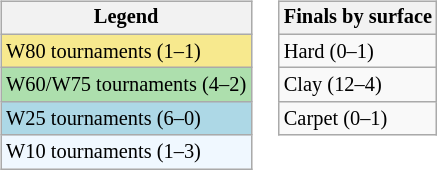<table>
<tr valign=top>
<td><br><table class=wikitable style="font-size:85%;">
<tr>
<th>Legend</th>
</tr>
<tr style="background:#f7e98e;">
<td>W80 tournaments (1–1)</td>
</tr>
<tr style="background:#addfad;">
<td>W60/W75 tournaments (4–2)</td>
</tr>
<tr style="background:lightblue;">
<td>W25 tournaments (6–0)</td>
</tr>
<tr style="background:#f0f8ff;">
<td>W10 tournaments (1–3)</td>
</tr>
</table>
</td>
<td><br><table class=wikitable style="font-size:85%;">
<tr>
<th>Finals by surface</th>
</tr>
<tr>
<td>Hard (0–1)</td>
</tr>
<tr>
<td>Clay (12–4)</td>
</tr>
<tr>
<td>Carpet (0–1)</td>
</tr>
</table>
</td>
</tr>
</table>
